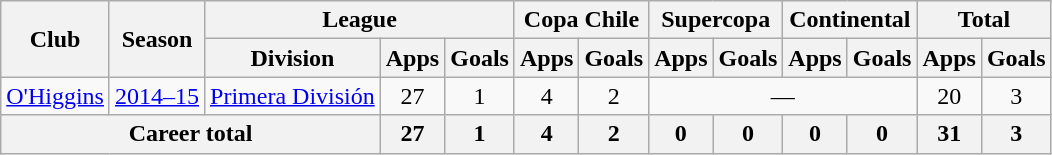<table class="wikitable" style="text-align: center;">
<tr>
<th rowspan="2">Club</th>
<th rowspan="2">Season</th>
<th colspan="3">League</th>
<th colspan="2">Copa Chile</th>
<th colspan="2">Supercopa</th>
<th colspan="2">Continental</th>
<th colspan="2">Total</th>
</tr>
<tr>
<th>Division</th>
<th>Apps</th>
<th>Goals</th>
<th>Apps</th>
<th>Goals</th>
<th>Apps</th>
<th>Goals</th>
<th>Apps</th>
<th>Goals</th>
<th>Apps</th>
<th>Goals</th>
</tr>
<tr>
<td rowspan="1"><a href='#'>O'Higgins</a></td>
<td><a href='#'>2014–15</a></td>
<td rowspan="1"><a href='#'>Primera División</a></td>
<td>27</td>
<td>1</td>
<td>4</td>
<td>2</td>
<td colspan="4">—</td>
<td>20</td>
<td>3</td>
</tr>
<tr>
<th colspan="3">Career total</th>
<th>27</th>
<th>1</th>
<th>4</th>
<th>2</th>
<th>0</th>
<th>0</th>
<th>0</th>
<th>0</th>
<th>31</th>
<th>3</th>
</tr>
</table>
